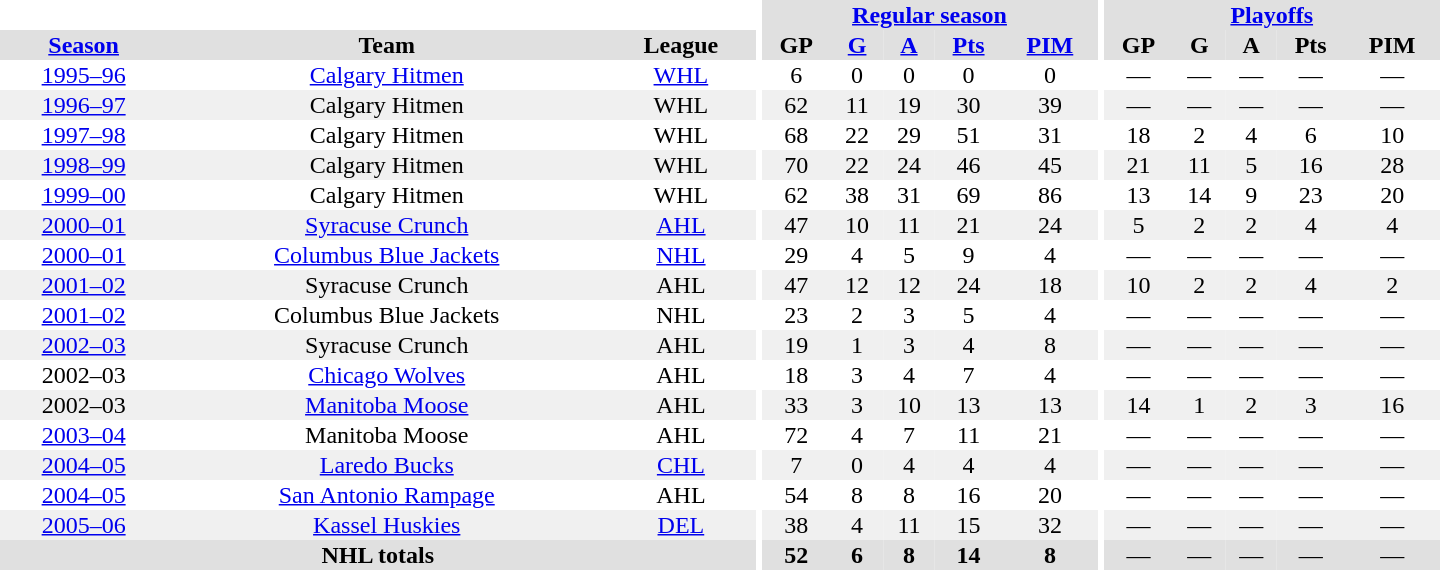<table border="0" cellpadding="1" cellspacing="0" style="text-align:center; width:60em">
<tr bgcolor="#e0e0e0">
<th colspan="3"  bgcolor="#ffffff"></th>
<th rowspan="99" bgcolor="#ffffff"></th>
<th colspan="5"><a href='#'>Regular season</a></th>
<th rowspan="99" bgcolor="#ffffff"></th>
<th colspan="5"><a href='#'>Playoffs</a></th>
</tr>
<tr bgcolor="#e0e0e0">
<th><a href='#'>Season</a></th>
<th>Team</th>
<th>League</th>
<th>GP</th>
<th><a href='#'>G</a></th>
<th><a href='#'>A</a></th>
<th><a href='#'>Pts</a></th>
<th><a href='#'>PIM</a></th>
<th>GP</th>
<th>G</th>
<th>A</th>
<th>Pts</th>
<th>PIM</th>
</tr>
<tr>
<td ALIGN="center"><a href='#'>1995–96</a></td>
<td ALIGN="center"><a href='#'>Calgary Hitmen</a></td>
<td ALIGN="center"><a href='#'>WHL</a></td>
<td ALIGN="center">6</td>
<td ALIGN="center">0</td>
<td ALIGN="center">0</td>
<td ALIGN="center">0</td>
<td ALIGN="center">0</td>
<td>—</td>
<td>—</td>
<td>—</td>
<td>—</td>
<td>—</td>
</tr>
<tr bgcolor="#f0f0f0">
<td ALIGN="center"><a href='#'>1996–97</a></td>
<td ALIGN="center">Calgary Hitmen</td>
<td ALIGN="center">WHL</td>
<td ALIGN="center">62</td>
<td ALIGN="center">11</td>
<td ALIGN="center">19</td>
<td ALIGN="center">30</td>
<td ALIGN="center">39</td>
<td>—</td>
<td>—</td>
<td>—</td>
<td>—</td>
<td>—</td>
</tr>
<tr>
<td ALIGN="center"><a href='#'>1997–98</a></td>
<td ALIGN="center">Calgary Hitmen</td>
<td ALIGN="center">WHL</td>
<td ALIGN="center">68</td>
<td ALIGN="center">22</td>
<td ALIGN="center">29</td>
<td ALIGN="center">51</td>
<td ALIGN="center">31</td>
<td ALIGN="center">18</td>
<td ALIGN="center">2</td>
<td ALIGN="center">4</td>
<td ALIGN="center">6</td>
<td ALIGN="center">10</td>
</tr>
<tr bgcolor="#f0f0f0">
<td ALIGN="center"><a href='#'>1998–99</a></td>
<td ALIGN="center">Calgary Hitmen</td>
<td ALIGN="center">WHL</td>
<td ALIGN="center">70</td>
<td ALIGN="center">22</td>
<td ALIGN="center">24</td>
<td ALIGN="center">46</td>
<td ALIGN="center">45</td>
<td ALIGN="center">21</td>
<td ALIGN="center">11</td>
<td ALIGN="center">5</td>
<td ALIGN="center">16</td>
<td ALIGN="center">28</td>
</tr>
<tr>
<td><a href='#'>1999–00</a></td>
<td ALIGN="center">Calgary Hitmen</td>
<td ALIGN="center">WHL</td>
<td ALIGN="center">62</td>
<td ALIGN="center">38</td>
<td ALIGN="center">31</td>
<td ALIGN="center">69</td>
<td ALIGN="center">86</td>
<td ALIGN="center">13</td>
<td ALIGN="center">14</td>
<td ALIGN="center">9</td>
<td ALIGN="center">23</td>
<td ALIGN="center">20</td>
</tr>
<tr bgcolor="#f0f0f0">
<td ALIGN="center"><a href='#'>2000–01</a></td>
<td ALIGN="center"><a href='#'>Syracuse Crunch</a></td>
<td ALIGN="center"><a href='#'>AHL</a></td>
<td ALIGN="center">47</td>
<td ALIGN="center">10</td>
<td ALIGN="center">11</td>
<td ALIGN="center">21</td>
<td ALIGN="center">24</td>
<td ALIGN="center">5</td>
<td ALIGN="center">2</td>
<td ALIGN="center">2</td>
<td ALIGN="center">4</td>
<td ALIGN="center">4</td>
</tr>
<tr>
<td ALIGN="center"><a href='#'>2000–01</a></td>
<td ALIGN="center"><a href='#'>Columbus Blue Jackets</a></td>
<td ALIGN="center"><a href='#'>NHL</a></td>
<td ALIGN="center">29</td>
<td ALIGN="center">4</td>
<td ALIGN="center">5</td>
<td ALIGN="center">9</td>
<td ALIGN="center">4</td>
<td>—</td>
<td>—</td>
<td>—</td>
<td>—</td>
<td>—</td>
</tr>
<tr bgcolor="#f0f0f0">
<td ALIGN="center"><a href='#'>2001–02</a></td>
<td ALIGN="center">Syracuse Crunch</td>
<td ALIGN="center">AHL</td>
<td ALIGN="center">47</td>
<td ALIGN="center">12</td>
<td ALIGN="center">12</td>
<td ALIGN="center">24</td>
<td ALIGN="center">18</td>
<td ALIGN="center">10</td>
<td ALIGN="center">2</td>
<td ALIGN="center">2</td>
<td ALIGN="center">4</td>
<td ALIGN="center">2</td>
</tr>
<tr>
<td ALIGN="center"><a href='#'>2001–02</a></td>
<td ALIGN="center">Columbus Blue Jackets</td>
<td ALIGN="center">NHL</td>
<td ALIGN="center">23</td>
<td ALIGN="center">2</td>
<td ALIGN="center">3</td>
<td ALIGN="center">5</td>
<td ALIGN="center">4</td>
<td>—</td>
<td>—</td>
<td>—</td>
<td>—</td>
<td>—</td>
</tr>
<tr bgcolor="#f0f0f0">
<td ALIGN="center"><a href='#'>2002–03</a></td>
<td ALIGN="center">Syracuse Crunch</td>
<td ALIGN="center">AHL</td>
<td ALIGN="center">19</td>
<td ALIGN="center">1</td>
<td ALIGN="center">3</td>
<td ALIGN="center">4</td>
<td ALIGN="center">8</td>
<td>—</td>
<td>—</td>
<td>—</td>
<td>—</td>
<td>—</td>
</tr>
<tr>
<td ALIGN="center">2002–03</td>
<td ALIGN="center"><a href='#'>Chicago Wolves</a></td>
<td ALIGN="center">AHL</td>
<td ALIGN="center">18</td>
<td ALIGN="center">3</td>
<td ALIGN="center">4</td>
<td ALIGN="center">7</td>
<td ALIGN="center">4</td>
<td>—</td>
<td>—</td>
<td>—</td>
<td>—</td>
<td>—</td>
</tr>
<tr bgcolor="#f0f0f0">
<td ALIGN="center">2002–03</td>
<td ALIGN="center"><a href='#'>Manitoba Moose</a></td>
<td ALIGN="center">AHL</td>
<td ALIGN="center">33</td>
<td ALIGN="center">3</td>
<td ALIGN="center">10</td>
<td ALIGN="center">13</td>
<td ALIGN="center">13</td>
<td ALIGN="center">14</td>
<td ALIGN="center">1</td>
<td ALIGN="center">2</td>
<td ALIGN="center">3</td>
<td ALIGN="center">16</td>
</tr>
<tr>
<td ALIGN="center"><a href='#'>2003–04</a></td>
<td ALIGN="center">Manitoba Moose</td>
<td ALIGN="center">AHL</td>
<td ALIGN="center">72</td>
<td ALIGN="center">4</td>
<td ALIGN="center">7</td>
<td ALIGN="center">11</td>
<td ALIGN="center">21</td>
<td>—</td>
<td>—</td>
<td>—</td>
<td>—</td>
<td>—</td>
</tr>
<tr bgcolor="#f0f0f0">
<td ALIGN="center"><a href='#'>2004–05</a></td>
<td ALIGN="center"><a href='#'>Laredo Bucks</a></td>
<td ALIGN="center"><a href='#'>CHL</a></td>
<td ALIGN="center">7</td>
<td ALIGN="center">0</td>
<td ALIGN="center">4</td>
<td ALIGN="center">4</td>
<td ALIGN="center">4</td>
<td>—</td>
<td>—</td>
<td>—</td>
<td>—</td>
<td>—</td>
</tr>
<tr>
<td ALIGN="center"><a href='#'>2004–05</a></td>
<td ALIGN="center"><a href='#'>San Antonio Rampage</a></td>
<td ALIGN="center">AHL</td>
<td ALIGN="center">54</td>
<td ALIGN="center">8</td>
<td ALIGN="center">8</td>
<td ALIGN="center">16</td>
<td ALIGN="center">20</td>
<td>—</td>
<td>—</td>
<td>—</td>
<td>—</td>
<td>—</td>
</tr>
<tr bgcolor="#f0f0f0">
<td ALIGN="center"><a href='#'>2005–06</a></td>
<td ALIGN="center"><a href='#'>Kassel Huskies</a></td>
<td ALIGN="center"><a href='#'>DEL</a></td>
<td ALIGN="center">38</td>
<td ALIGN="center">4</td>
<td ALIGN="center">11</td>
<td ALIGN="center">15</td>
<td ALIGN="center">32</td>
<td>—</td>
<td>—</td>
<td>—</td>
<td>—</td>
<td>—</td>
</tr>
<tr bgcolor="#e0e0e0">
<th colspan="3">NHL totals</th>
<th>52</th>
<th>6</th>
<th>8</th>
<th>14</th>
<th>8</th>
<td>—</td>
<td>—</td>
<td>—</td>
<td>—</td>
<td>—</td>
</tr>
</table>
